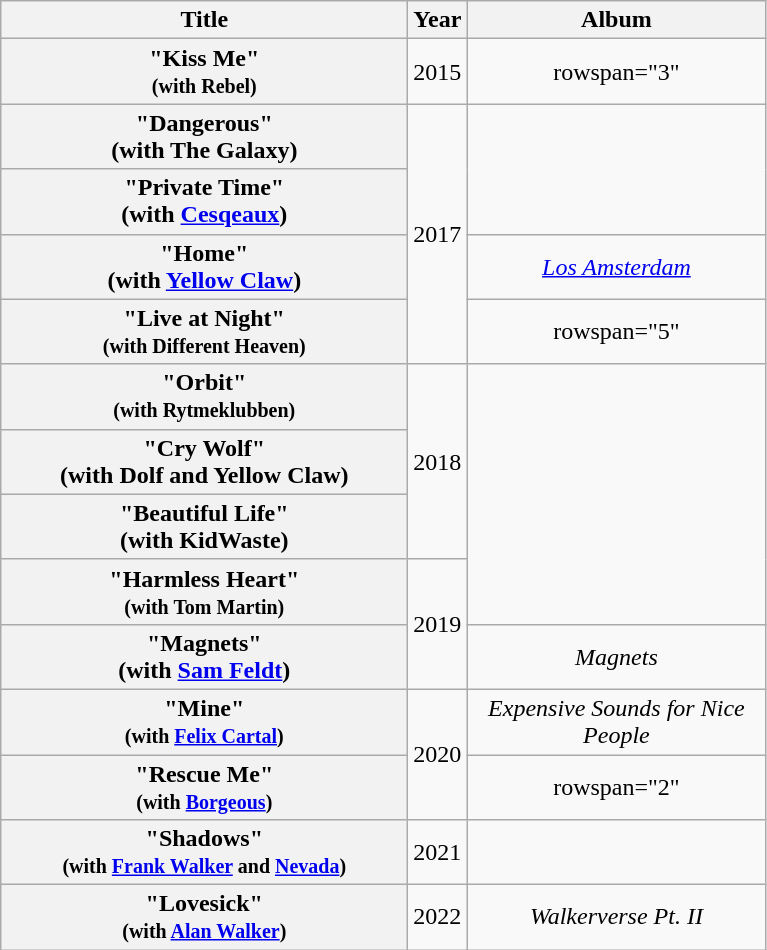<table class="wikitable plainrowheaders" border="1" style="text-align:center;">
<tr>
<th scope="col" style="width:16.5em;">Title</th>
<th scope="col" style="width:2em;">Year</th>
<th scope="col" style="width:12em;">Album</th>
</tr>
<tr>
<th scope="row">"Kiss Me" <br><small>(with Rebel)</small></th>
<td>2015</td>
<td>rowspan="3" </td>
</tr>
<tr>
<th scope="row">"Dangerous"<br><span>(with The Galaxy)</span></th>
<td rowspan="4">2017</td>
</tr>
<tr>
<th scope="row">"Private Time"<br><span>(with <a href='#'>Cesqeaux</a>)</span></th>
</tr>
<tr>
<th scope="row">"Home"<br><span>(with <a href='#'>Yellow Claw</a>)</span></th>
<td><em><a href='#'>Los Amsterdam</a></em></td>
</tr>
<tr>
<th scope="row">"Live at Night" <br><small>(with Different Heaven)</small></th>
<td>rowspan="5" </td>
</tr>
<tr>
<th scope="row">"Orbit" <br><small>(with Rytmeklubben)</small></th>
<td rowspan="3">2018</td>
</tr>
<tr>
<th scope="row">"Cry Wolf"<br><span>(with Dolf and Yellow Claw)</span></th>
</tr>
<tr>
<th scope="row">"Beautiful Life"<br><span>(with KidWaste)</span></th>
</tr>
<tr>
<th scope="row">"Harmless Heart" <br><small>(with Tom Martin)</small></th>
<td rowspan="2">2019</td>
</tr>
<tr>
<th scope="row">"Magnets" <br><span>(with <a href='#'>Sam Feldt</a>)</span></th>
<td><em>Magnets</em></td>
</tr>
<tr>
<th scope="row">"Mine" <br><small>(with <a href='#'>Felix Cartal</a>)</small></th>
<td rowspan="2">2020</td>
<td><em>Expensive Sounds for Nice People</em></td>
</tr>
<tr>
<th scope="row">"Rescue Me" <br><small>(with <a href='#'>Borgeous</a>)</small></th>
<td>rowspan="2" </td>
</tr>
<tr>
<th scope="row">"Shadows" <br><small>(with <a href='#'>Frank Walker</a> and <a href='#'>Nevada</a>)</small></th>
<td>2021</td>
</tr>
<tr>
<th scope="row">"Lovesick" <br><small>(with <a href='#'>Alan Walker</a>)</small></th>
<td>2022</td>
<td><em>Walkerverse Pt. II</em></td>
</tr>
</table>
